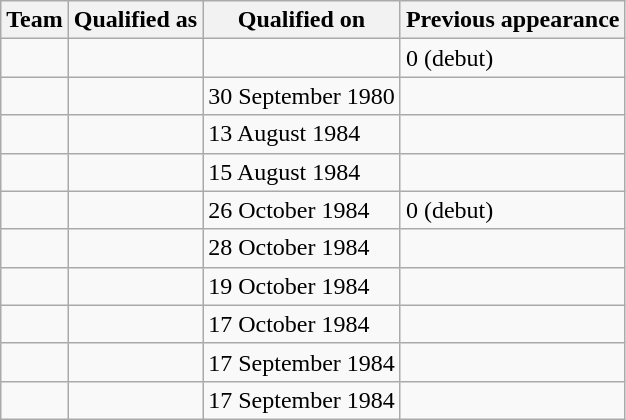<table class="wikitable sortable" style="text-align:left;">
<tr>
<th>Team</th>
<th>Qualified as</th>
<th>Qualified on</th>
<th>Previous appearance</th>
</tr>
<tr>
<td></td>
<td></td>
<td></td>
<td>0 (debut)</td>
</tr>
<tr>
<td></td>
<td></td>
<td>30 September 1980</td>
<td></td>
</tr>
<tr>
<td></td>
<td></td>
<td>13 August 1984</td>
<td></td>
</tr>
<tr>
<td></td>
<td></td>
<td>15 August 1984</td>
<td></td>
</tr>
<tr>
<td></td>
<td></td>
<td>26 October 1984</td>
<td>0 (debut)</td>
</tr>
<tr>
<td></td>
<td></td>
<td>28 October 1984</td>
<td></td>
</tr>
<tr>
<td></td>
<td></td>
<td>19 October 1984</td>
<td></td>
</tr>
<tr>
<td></td>
<td></td>
<td>17 October 1984</td>
<td></td>
</tr>
<tr>
<td></td>
<td></td>
<td>17 September 1984</td>
<td></td>
</tr>
<tr>
<td></td>
<td></td>
<td>17 September 1984</td>
<td></td>
</tr>
</table>
